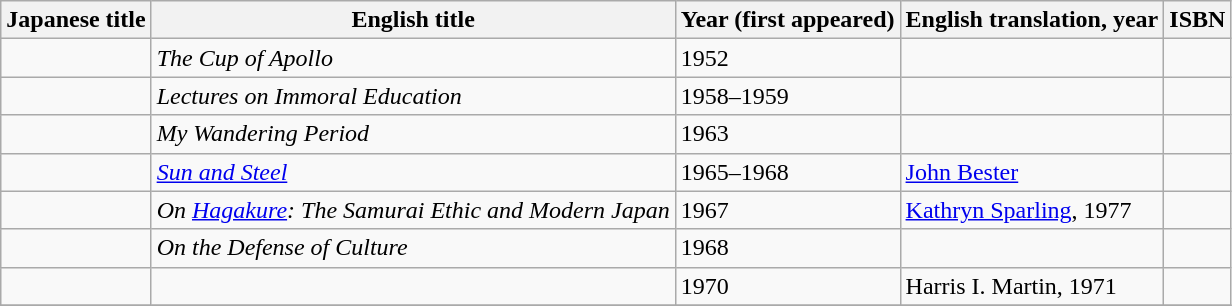<table class="wikitable">
<tr>
<th>Japanese title</th>
<th>English title</th>
<th>Year (first appeared)</th>
<th>English translation, year</th>
<th>ISBN</th>
</tr>
<tr>
<td></td>
<td><em>The Cup of Apollo</em></td>
<td>1952</td>
<td> </td>
<td></td>
</tr>
<tr>
<td></td>
<td><em>Lectures on Immoral Education</em></td>
<td>1958–1959</td>
<td> </td>
<td></td>
</tr>
<tr>
<td></td>
<td><em>My Wandering Period</em></td>
<td>1963</td>
<td> </td>
<td></td>
</tr>
<tr>
<td></td>
<td><em><a href='#'>Sun and Steel</a></em></td>
<td>1965–1968</td>
<td><a href='#'>John Bester</a></td>
<td></td>
</tr>
<tr>
<td></td>
<td><em>On <a href='#'>Hagakure</a>: The Samurai Ethic and Modern Japan</em></td>
<td>1967</td>
<td><a href='#'>Kathryn Sparling</a>, 1977</td>
<td></td>
</tr>
<tr>
<td></td>
<td><em>On the Defense of Culture</em></td>
<td>1968</td>
<td> </td>
<td></td>
</tr>
<tr>
<td></td>
<td><em></em></td>
<td>1970</td>
<td>Harris I. Martin, 1971</td>
<td></td>
</tr>
<tr>
</tr>
</table>
